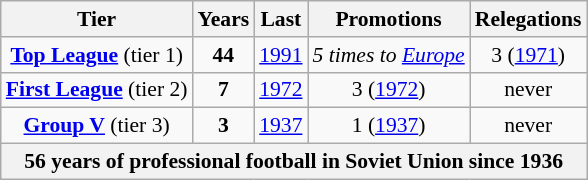<table class="wikitable sortable" style="font-size:90%; text-align: center;">
<tr>
<th>Tier</th>
<th>Years</th>
<th>Last</th>
<th>Promotions</th>
<th>Relegations</th>
</tr>
<tr>
<td align=center><strong><a href='#'>Top League</a></strong> (tier 1)</td>
<td><strong>44</strong></td>
<td><a href='#'>1991</a></td>
<td><em>5 times to <a href='#'>Europe</a></em></td>
<td> 3 (<a href='#'>1971</a>)</td>
</tr>
<tr>
<td align=center><strong><a href='#'>First League</a></strong> (tier 2)</td>
<td><strong>7</strong></td>
<td><a href='#'>1972</a></td>
<td> 3 (<a href='#'>1972</a>)</td>
<td>never</td>
</tr>
<tr>
<td align=center><strong><a href='#'>Group V</a></strong> (tier 3)</td>
<td><strong>3</strong></td>
<td><a href='#'>1937</a></td>
<td> 1 (<a href='#'>1937</a>)</td>
<td>never</td>
</tr>
<tr>
<th colspan=5>56 years of professional football in Soviet Union since 1936</th>
</tr>
</table>
